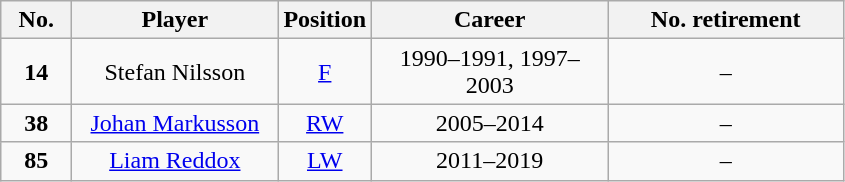<table class="wikitable sortable" style="text-align:center">
<tr>
<th width=40px>No.</th>
<th width=130px>Player</th>
<th width=40px>Position</th>
<th width=150px>Career</th>
<th width=150px>No. retirement</th>
</tr>
<tr>
<td><strong>14</strong></td>
<td>Stefan Nilsson</td>
<td><a href='#'>F</a></td>
<td>1990–1991, 1997–2003</td>
<td>–</td>
</tr>
<tr>
<td><strong>38</strong></td>
<td><a href='#'>Johan Markusson</a></td>
<td><a href='#'>RW</a></td>
<td>2005–2014</td>
<td>–</td>
</tr>
<tr>
<td><strong>85</strong></td>
<td><a href='#'>Liam Reddox</a></td>
<td><a href='#'>LW</a></td>
<td>2011–2019</td>
<td>–</td>
</tr>
</table>
